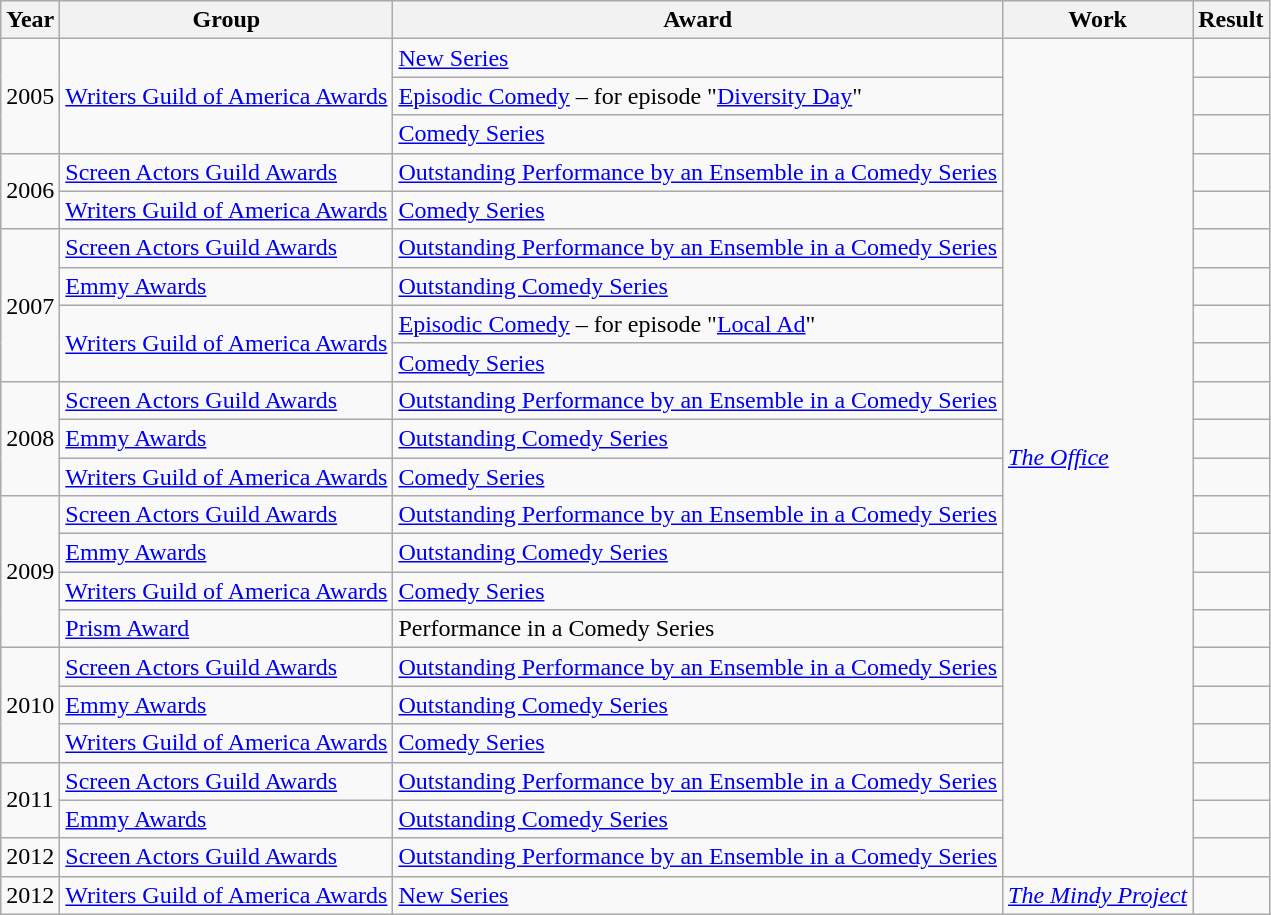<table class = "wikitable sortable">
<tr>
<th>Year</th>
<th>Group</th>
<th>Award</th>
<th>Work</th>
<th>Result</th>
</tr>
<tr>
<td rowspan = "3">2005</td>
<td rowspan = "3"><a href='#'>Writers Guild of America Awards</a></td>
<td><a href='#'>New Series</a></td>
<td rowspan = "22"><em><a href='#'>The Office</a></em></td>
<td></td>
</tr>
<tr>
<td><a href='#'>Episodic Comedy</a> – for episode "<a href='#'>Diversity Day</a>"</td>
<td></td>
</tr>
<tr>
<td><a href='#'>Comedy Series</a></td>
<td></td>
</tr>
<tr>
<td rowspan = "2">2006</td>
<td><a href='#'>Screen Actors Guild Awards</a></td>
<td><a href='#'>Outstanding Performance by an Ensemble in a Comedy Series</a></td>
<td></td>
</tr>
<tr>
<td><a href='#'>Writers Guild of America Awards</a></td>
<td><a href='#'>Comedy Series</a></td>
<td></td>
</tr>
<tr>
<td rowspan = "4">2007</td>
<td><a href='#'>Screen Actors Guild Awards</a></td>
<td><a href='#'>Outstanding Performance by an Ensemble in a Comedy Series</a></td>
<td></td>
</tr>
<tr>
<td><a href='#'>Emmy Awards</a></td>
<td><a href='#'>Outstanding Comedy Series</a></td>
<td></td>
</tr>
<tr>
<td rowspan = "2"><a href='#'>Writers Guild of America Awards</a></td>
<td><a href='#'>Episodic Comedy</a> – for episode "<a href='#'>Local Ad</a>"</td>
<td></td>
</tr>
<tr>
<td><a href='#'>Comedy Series</a></td>
<td></td>
</tr>
<tr>
<td rowspan = "3">2008</td>
<td><a href='#'>Screen Actors Guild Awards</a></td>
<td><a href='#'>Outstanding Performance by an Ensemble in a Comedy Series</a></td>
<td></td>
</tr>
<tr>
<td><a href='#'>Emmy Awards</a></td>
<td><a href='#'>Outstanding Comedy Series</a></td>
<td></td>
</tr>
<tr>
<td><a href='#'>Writers Guild of America Awards</a></td>
<td><a href='#'>Comedy Series</a></td>
<td></td>
</tr>
<tr>
<td rowspan = "4">2009</td>
<td><a href='#'>Screen Actors Guild Awards</a></td>
<td><a href='#'>Outstanding Performance by an Ensemble in a Comedy Series</a></td>
<td></td>
</tr>
<tr>
<td><a href='#'>Emmy Awards</a></td>
<td><a href='#'>Outstanding Comedy Series</a></td>
<td></td>
</tr>
<tr>
<td><a href='#'>Writers Guild of America Awards</a></td>
<td><a href='#'>Comedy Series</a></td>
<td></td>
</tr>
<tr>
<td><a href='#'>Prism Award</a></td>
<td>Performance in a Comedy Series</td>
<td></td>
</tr>
<tr>
<td rowspan = "3">2010</td>
<td><a href='#'>Screen Actors Guild Awards</a></td>
<td><a href='#'>Outstanding Performance by an Ensemble in a Comedy Series</a></td>
<td></td>
</tr>
<tr>
<td><a href='#'>Emmy Awards</a></td>
<td><a href='#'>Outstanding Comedy Series</a></td>
<td></td>
</tr>
<tr>
<td><a href='#'>Writers Guild of America Awards</a></td>
<td><a href='#'>Comedy Series</a></td>
<td></td>
</tr>
<tr>
<td rowspan = "2">2011</td>
<td><a href='#'>Screen Actors Guild Awards</a></td>
<td><a href='#'>Outstanding Performance by an Ensemble in a Comedy Series</a></td>
<td></td>
</tr>
<tr>
<td><a href='#'>Emmy Awards</a></td>
<td><a href='#'>Outstanding Comedy Series</a></td>
<td></td>
</tr>
<tr>
<td rowspan = "1">2012</td>
<td><a href='#'>Screen Actors Guild Awards</a></td>
<td><a href='#'>Outstanding Performance by an Ensemble in a Comedy Series</a></td>
<td></td>
</tr>
<tr>
<td rowspan = "1">2012</td>
<td><a href='#'>Writers Guild of America Awards</a></td>
<td><a href='#'>New Series</a></td>
<td rowspan = "1"><em><a href='#'>The Mindy Project</a></em></td>
<td></td>
</tr>
</table>
